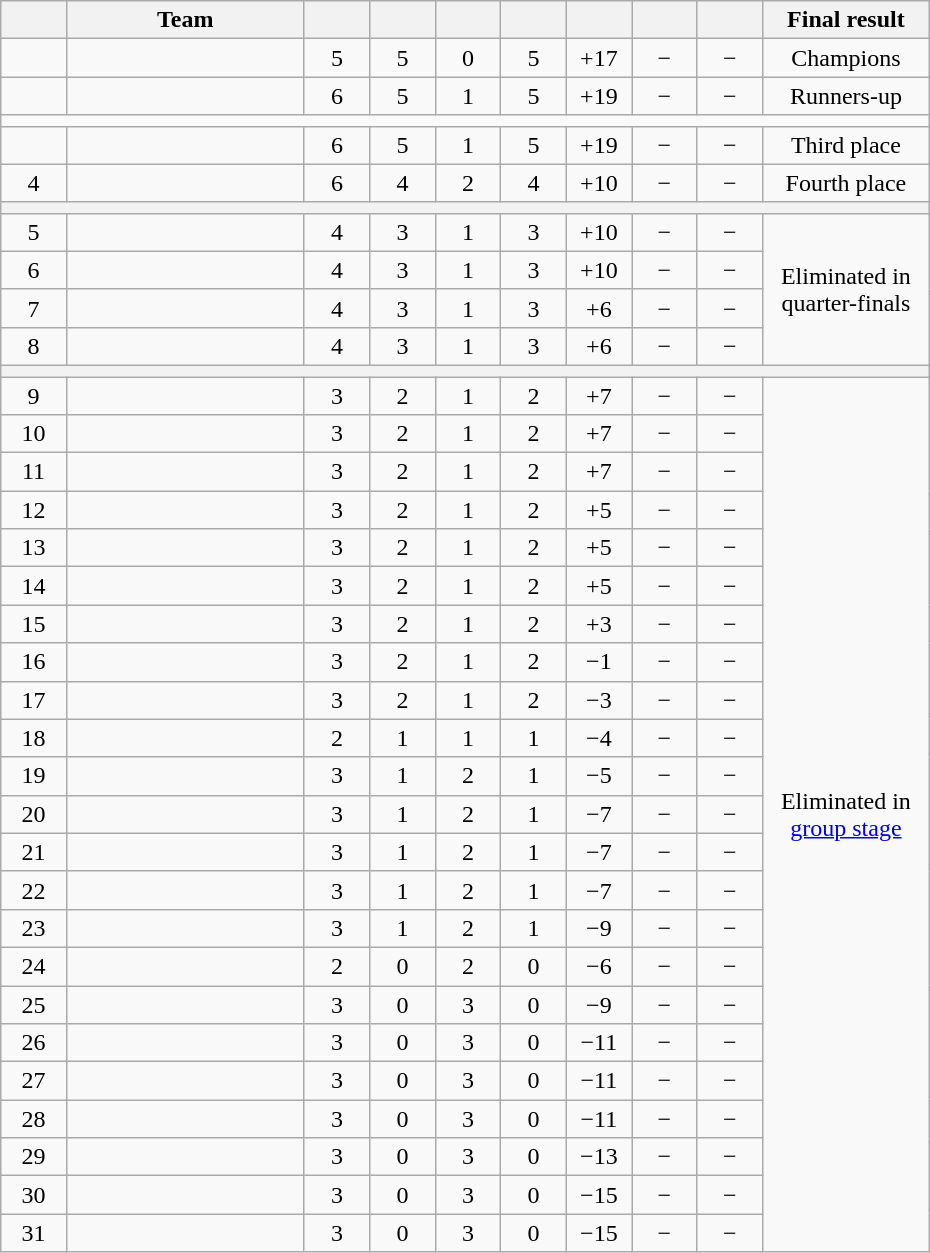<table class="wikitable" style="text-align:center;" width="620">
<tr>
<th width="5.5%"></th>
<th width="20%">Team</th>
<th width="5.5%"></th>
<th width="5.5%"></th>
<th width="5.5%"></th>
<th width="5.5%"></th>
<th width="5.5%"></th>
<th width="5.5%"></th>
<th width="5.5%"></th>
<th width="14%">Final result</th>
</tr>
<tr>
<td></td>
<td align="left"></td>
<td>5</td>
<td>5</td>
<td>0</td>
<td>5</td>
<td>+17</td>
<td>−</td>
<td>−</td>
<td>Champions</td>
</tr>
<tr>
<td></td>
<td align="left"></td>
<td>6</td>
<td>5</td>
<td>1</td>
<td>5</td>
<td>+19</td>
<td>−</td>
<td>−</td>
<td>Runners-up</td>
</tr>
<tr>
<td colspan="10"></td>
</tr>
<tr>
<td></td>
<td align="left"></td>
<td>6</td>
<td>5</td>
<td>1</td>
<td>5</td>
<td>+19</td>
<td>−</td>
<td>−</td>
<td>Third place</td>
</tr>
<tr>
<td>4</td>
<td align="left"></td>
<td>6</td>
<td>4</td>
<td>2</td>
<td>4</td>
<td>+10</td>
<td>−</td>
<td>−</td>
<td>Fourth place</td>
</tr>
<tr>
<th colspan="10"></th>
</tr>
<tr>
<td>5</td>
<td align="left"></td>
<td>4</td>
<td>3</td>
<td>1</td>
<td>3</td>
<td>+10</td>
<td>−</td>
<td>−</td>
<td rowspan="4">Eliminated in quarter-finals</td>
</tr>
<tr>
<td>6</td>
<td align="left"></td>
<td>4</td>
<td>3</td>
<td>1</td>
<td>3</td>
<td>+10</td>
<td>−</td>
<td>−</td>
</tr>
<tr>
<td>7</td>
<td align="left"></td>
<td>4</td>
<td>3</td>
<td>1</td>
<td>3</td>
<td>+6</td>
<td>−</td>
<td>−</td>
</tr>
<tr>
<td>8</td>
<td align="left"></td>
<td>4</td>
<td>3</td>
<td>1</td>
<td>3</td>
<td>+6</td>
<td>−</td>
<td>−</td>
</tr>
<tr>
<th colspan="10"></th>
</tr>
<tr>
<td>9</td>
<td align="left"></td>
<td>3</td>
<td>2</td>
<td>1</td>
<td>2</td>
<td>+7</td>
<td>−</td>
<td>−</td>
<td rowspan="23">Eliminated in <a href='#'>group stage</a></td>
</tr>
<tr>
<td>10</td>
<td align="left"></td>
<td>3</td>
<td>2</td>
<td>1</td>
<td>2</td>
<td>+7</td>
<td>−</td>
<td>−</td>
</tr>
<tr>
<td>11</td>
<td align="left"></td>
<td>3</td>
<td>2</td>
<td>1</td>
<td>2</td>
<td>+7</td>
<td>−</td>
<td>−</td>
</tr>
<tr>
<td>12</td>
<td align="left"></td>
<td>3</td>
<td>2</td>
<td>1</td>
<td>2</td>
<td>+5</td>
<td>−</td>
<td>−</td>
</tr>
<tr>
<td>13</td>
<td align="left"></td>
<td>3</td>
<td>2</td>
<td>1</td>
<td>2</td>
<td>+5</td>
<td>−</td>
<td>−</td>
</tr>
<tr>
<td>14</td>
<td align="left"></td>
<td>3</td>
<td>2</td>
<td>1</td>
<td>2</td>
<td>+5</td>
<td>−</td>
<td>−</td>
</tr>
<tr>
<td>15</td>
<td align="left"></td>
<td>3</td>
<td>2</td>
<td>1</td>
<td>2</td>
<td>+3</td>
<td>−</td>
<td>−</td>
</tr>
<tr>
<td>16</td>
<td align="left"></td>
<td>3</td>
<td>2</td>
<td>1</td>
<td>2</td>
<td>−1</td>
<td>−</td>
<td>−</td>
</tr>
<tr>
<td>17</td>
<td align="left"></td>
<td>3</td>
<td>2</td>
<td>1</td>
<td>2</td>
<td>−3</td>
<td>−</td>
<td>−</td>
</tr>
<tr>
<td>18</td>
<td align="left"></td>
<td>2</td>
<td>1</td>
<td>1</td>
<td>1</td>
<td>−4</td>
<td>−</td>
<td>−</td>
</tr>
<tr>
<td>19</td>
<td align="left"></td>
<td>3</td>
<td>1</td>
<td>2</td>
<td>1</td>
<td>−5</td>
<td>−</td>
<td>−</td>
</tr>
<tr>
<td>20</td>
<td align="left"></td>
<td>3</td>
<td>1</td>
<td>2</td>
<td>1</td>
<td>−7</td>
<td>−</td>
<td>−</td>
</tr>
<tr>
<td>21</td>
<td align="left"></td>
<td>3</td>
<td>1</td>
<td>2</td>
<td>1</td>
<td>−7</td>
<td>−</td>
<td>−</td>
</tr>
<tr>
<td>22</td>
<td align="left"></td>
<td>3</td>
<td>1</td>
<td>2</td>
<td>1</td>
<td>−7</td>
<td>−</td>
<td>−</td>
</tr>
<tr>
<td>23</td>
<td align="left"></td>
<td>3</td>
<td>1</td>
<td>2</td>
<td>1</td>
<td>−9</td>
<td>−</td>
<td>−</td>
</tr>
<tr>
<td>24</td>
<td align="left"></td>
<td>2</td>
<td>0</td>
<td>2</td>
<td>0</td>
<td>−6</td>
<td>−</td>
<td>−</td>
</tr>
<tr>
<td>25</td>
<td align="left"></td>
<td>3</td>
<td>0</td>
<td>3</td>
<td>0</td>
<td>−9</td>
<td>−</td>
<td>−</td>
</tr>
<tr>
<td>26</td>
<td align="left"></td>
<td>3</td>
<td>0</td>
<td>3</td>
<td>0</td>
<td>−11</td>
<td>−</td>
<td>−</td>
</tr>
<tr>
<td>27</td>
<td align="left"></td>
<td>3</td>
<td>0</td>
<td>3</td>
<td>0</td>
<td>−11</td>
<td>−</td>
<td>−</td>
</tr>
<tr>
<td>28</td>
<td align="left"></td>
<td>3</td>
<td>0</td>
<td>3</td>
<td>0</td>
<td>−11</td>
<td>−</td>
<td>−</td>
</tr>
<tr>
<td>29</td>
<td align="left"></td>
<td>3</td>
<td>0</td>
<td>3</td>
<td>0</td>
<td>−13</td>
<td>−</td>
<td>−</td>
</tr>
<tr>
<td>30</td>
<td align="left"></td>
<td>3</td>
<td>0</td>
<td>3</td>
<td>0</td>
<td>−15</td>
<td>−</td>
<td>−</td>
</tr>
<tr>
<td>31</td>
<td align="left"></td>
<td>3</td>
<td>0</td>
<td>3</td>
<td>0</td>
<td>−15</td>
<td>−</td>
<td>−</td>
</tr>
</table>
